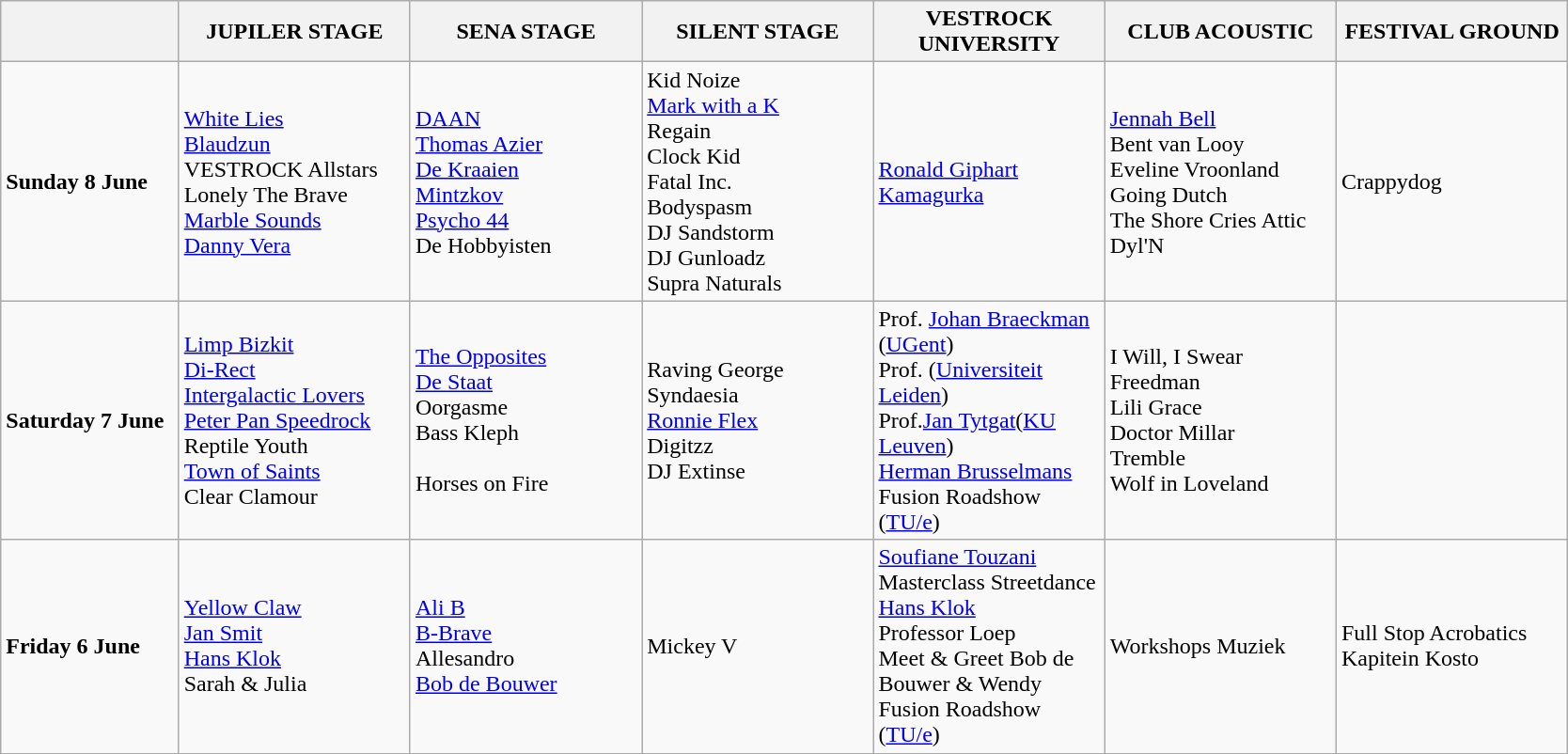<table class="wikitable" style="width:88%;">
<tr>
<th style="width:10%;"></th>
<th style="width:13%;">JUPILER STAGE</th>
<th style="width:13%;">SENA STAGE</th>
<th style="width:13%;">SILENT STAGE</th>
<th style="width:13%;">VESTROCK UNIVERSITY</th>
<th style="width:13%;">CLUB ACOUSTIC</th>
<th style="width:13%;">FESTIVAL GROUND</th>
</tr>
<tr>
<td><strong>Sunday 8 June</strong></td>
<td><a href='#'>White Lies</a><br><a href='#'>Blaudzun</a><br>VESTROCK Allstars<br>Lonely The Brave<br><a href='#'>Marble Sounds</a><br><a href='#'>Danny Vera</a></td>
<td><a href='#'>DAAN</a><br> <a href='#'>Thomas Azier</a><br><a href='#'>De Kraaien</a><br><a href='#'>Mintzkov</a><br><a href='#'>Psycho 44</a><br>De Hobbyisten</td>
<td>Kid Noize<br><a href='#'>Mark with a K</a><br>Regain<br>Clock Kid<br>Fatal Inc.<br>Bodyspasm<br>DJ Sandstorm<br>DJ Gunloadz<br>Supra Naturals<br></td>
<td><a href='#'>Ronald Giphart</a><br><a href='#'>Kamagurka</a></td>
<td><a href='#'>Jennah Bell</a><br>Bent van Looy<br>Eveline Vroonland<br>Going Dutch<br>The Shore Cries Attic<br>Dyl'N<br></td>
<td>Crappydog</td>
</tr>
<tr>
<td><strong>Saturday 7 June</strong></td>
<td><a href='#'>Limp Bizkit</a><br><a href='#'>Di-Rect</a><br><a href='#'>Intergalactic Lovers</a><br><a href='#'>Peter Pan Speedrock</a><br>Reptile Youth<br><a href='#'>Town of Saints</a><br>Clear Clamour</td>
<td><a href='#'>The Opposites</a><br> <a href='#'>De Staat</a><br>Oorgasme<br>Bass Kleph<br><br>Horses on Fire</td>
<td>Raving George<br> Syndaesia<br> <a href='#'>Ronnie Flex</a><br> Digitzz<br> DJ Extinse<br></td>
<td>Prof. <a href='#'>Johan Braeckman</a> (<a href='#'>UGent</a>)<br>Prof.  (<a href='#'>Universiteit Leiden</a>)<br>Prof.<a href='#'>Jan Tytgat</a>(<a href='#'>KU Leuven</a>)<br><a href='#'>Herman Brusselmans</a><br> Fusion Roadshow (<a href='#'>TU/e</a>)</td>
<td>I Will, I Swear<br>Freedman<br>Lili Grace<br>Doctor Millar<br>Tremble<br>Wolf in Loveland<br></td>
<td></td>
</tr>
<tr>
<td><strong>Friday 6 June<br></strong></td>
<td><a href='#'>Yellow Claw</a><br><a href='#'>Jan Smit</a><br><a href='#'>Hans Klok</a><br>Sarah & Julia</td>
<td><a href='#'>Ali B</a><br><a href='#'>B-Brave</a><br>Allesandro<br><a href='#'>Bob de Bouwer</a></td>
<td>Mickey V</td>
<td><a href='#'>Soufiane Touzani</a><br>Masterclass Streetdance<br><a href='#'>Hans Klok</a><br>Professor Loep<br>Meet & Greet Bob de Bouwer & Wendy<br>Fusion Roadshow (<a href='#'>TU/e</a>)</td>
<td>Workshops Muziek</td>
<td>Full Stop Acrobatics<br> Kapitein Kosto</td>
</tr>
</table>
